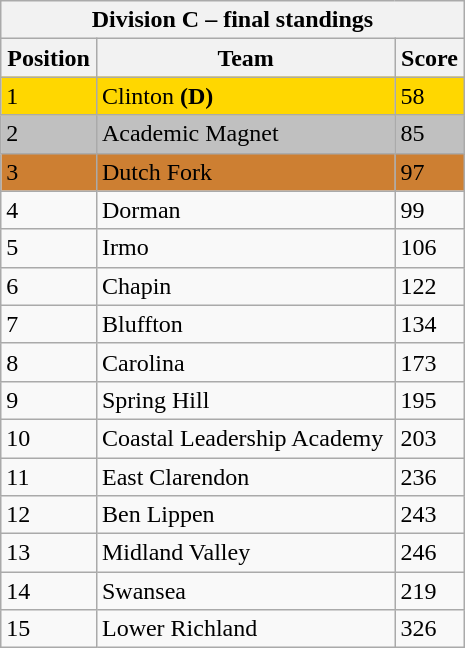<table class="wikitable collapsible collapsed" style="float:right; width:310px">
<tr>
<th colspan=5>Division C – final standings</th>
</tr>
<tr>
<th>Position</th>
<th>Team</th>
<th>Score</th>
</tr>
<tr style="background:#ffd700; color:black">
<td>1</td>
<td>Clinton <strong>(D)</strong></td>
<td>58</td>
</tr>
<tr style="background:#c0c0c0; color:black">
<td>2</td>
<td>Academic Magnet</td>
<td>85</td>
</tr>
<tr style="background:#cd7f32; color:black">
<td>3</td>
<td>Dutch Fork</td>
<td>97</td>
</tr>
<tr>
<td>4</td>
<td>Dorman</td>
<td>99</td>
</tr>
<tr>
<td>5</td>
<td>Irmo</td>
<td>106</td>
</tr>
<tr>
<td>6</td>
<td>Chapin</td>
<td>122</td>
</tr>
<tr>
<td>7</td>
<td>Bluffton</td>
<td>134</td>
</tr>
<tr>
<td>8</td>
<td>Carolina</td>
<td>173</td>
</tr>
<tr>
<td>9</td>
<td>Spring Hill</td>
<td>195</td>
</tr>
<tr>
<td>10</td>
<td>Coastal Leadership Academy</td>
<td>203</td>
</tr>
<tr>
<td>11</td>
<td>East Clarendon</td>
<td>236</td>
</tr>
<tr>
<td>12</td>
<td>Ben Lippen</td>
<td>243</td>
</tr>
<tr>
<td>13</td>
<td>Midland Valley</td>
<td>246</td>
</tr>
<tr>
<td>14</td>
<td>Swansea</td>
<td>219</td>
</tr>
<tr>
<td>15</td>
<td>Lower Richland</td>
<td>326</td>
</tr>
</table>
